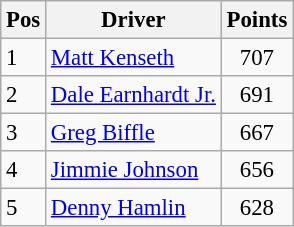<table class="sortable wikitable " style="font-size: 95%;">
<tr>
<th>Pos</th>
<th>Driver</th>
<th>Points</th>
</tr>
<tr>
<td>1</td>
<td><a href='#'>Matt Kenseth</a></td>
<td style="text-align:center;">707</td>
</tr>
<tr>
<td>2</td>
<td><a href='#'>Dale Earnhardt Jr.</a></td>
<td style="text-align:center;">691</td>
</tr>
<tr>
<td>3</td>
<td><a href='#'>Greg Biffle</a></td>
<td style="text-align:center;">667</td>
</tr>
<tr>
<td>4</td>
<td><a href='#'>Jimmie Johnson</a></td>
<td style="text-align:center;">656</td>
</tr>
<tr>
<td>5</td>
<td><a href='#'>Denny Hamlin</a></td>
<td style="text-align:center;">628</td>
</tr>
</table>
